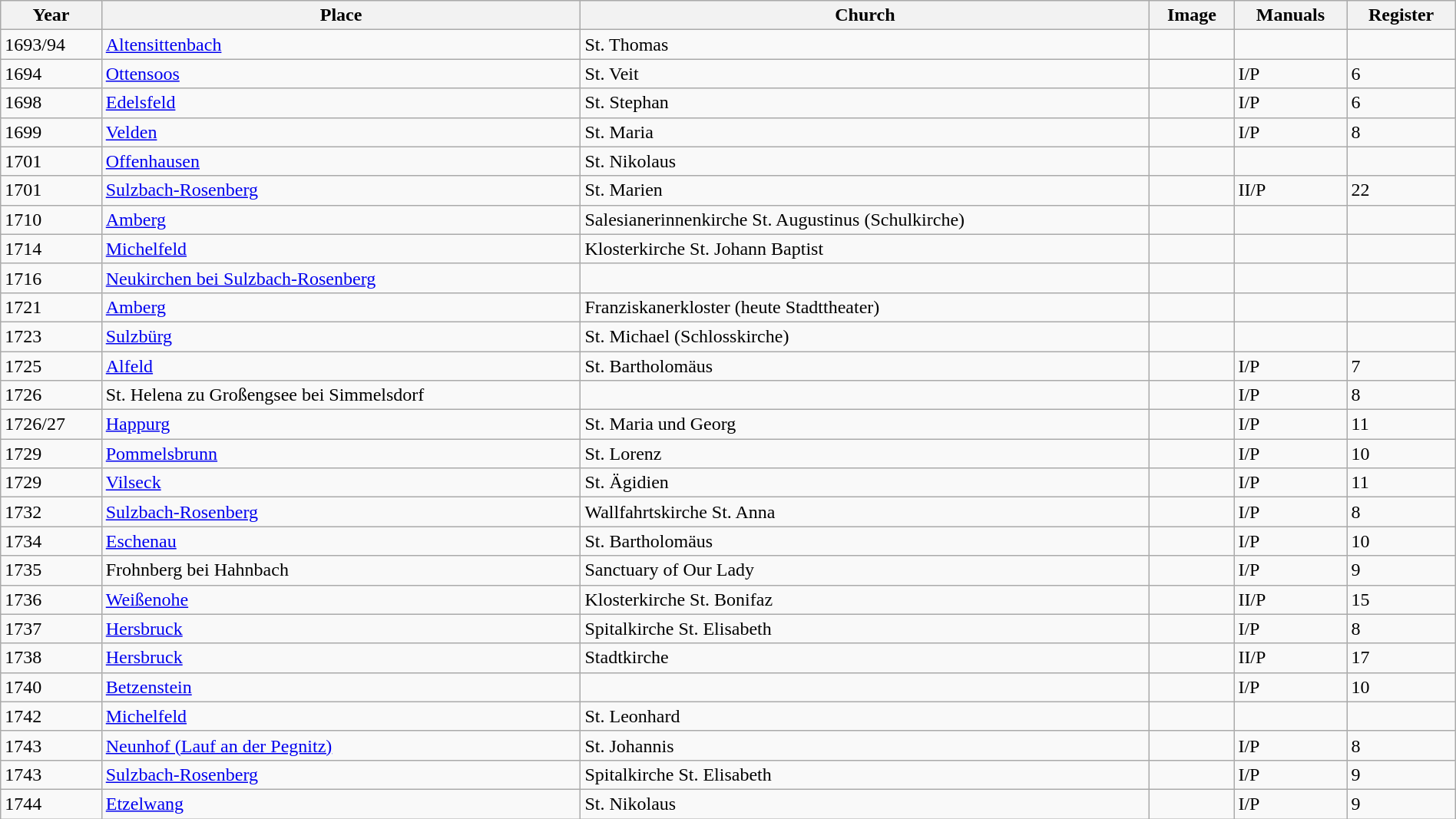<table class="wikitable sortable" width="100%">
<tr class="background color5">
<th>Year</th>
<th>Place</th>
<th>Church</th>
<th class=unsortable>Image</th>
<th>Manuals</th>
<th>Register</th>
</tr>
<tr>
<td>1693/94</td>
<td><a href='#'>Altensittenbach</a></td>
<td>St. Thomas</td>
<td></td>
<td></td>
<td></td>
</tr>
<tr>
<td>1694</td>
<td><a href='#'>Ottensoos</a></td>
<td>St. Veit</td>
<td></td>
<td>I/P</td>
<td>6</td>
</tr>
<tr>
<td>1698</td>
<td><a href='#'>Edelsfeld</a></td>
<td>St. Stephan</td>
<td></td>
<td>I/P</td>
<td>6</td>
</tr>
<tr>
<td>1699</td>
<td><a href='#'>Velden</a></td>
<td>St. Maria</td>
<td></td>
<td>I/P</td>
<td>8</td>
</tr>
<tr>
<td>1701</td>
<td><a href='#'>Offenhausen</a></td>
<td>St. Nikolaus</td>
<td></td>
<td></td>
<td></td>
</tr>
<tr>
<td>1701</td>
<td><a href='#'>Sulzbach-Rosenberg</a></td>
<td>St. Marien</td>
<td></td>
<td>II/P</td>
<td>22</td>
</tr>
<tr>
<td>1710</td>
<td><a href='#'>Amberg</a></td>
<td>Salesianerinnenkirche St. Augustinus (Schulkirche)</td>
<td></td>
<td></td>
<td></td>
</tr>
<tr>
<td>1714</td>
<td><a href='#'>Michelfeld</a></td>
<td>Klosterkirche St. Johann Baptist</td>
<td></td>
<td></td>
<td></td>
</tr>
<tr>
<td>1716</td>
<td><a href='#'>Neukirchen bei Sulzbach-Rosenberg</a></td>
<td></td>
<td></td>
<td></td>
<td></td>
</tr>
<tr>
<td>1721</td>
<td><a href='#'>Amberg</a></td>
<td>Franziskanerkloster (heute Stadttheater)</td>
<td></td>
<td></td>
<td></td>
</tr>
<tr>
<td>1723</td>
<td><a href='#'>Sulzbürg</a></td>
<td>St. Michael (Schlosskirche)</td>
<td></td>
<td></td>
<td></td>
</tr>
<tr>
<td>1725</td>
<td><a href='#'>Alfeld</a></td>
<td>St. Bartholomäus</td>
<td></td>
<td>I/P</td>
<td>7</td>
</tr>
<tr>
<td>1726</td>
<td>St. Helena zu Großengsee bei Simmelsdorf</td>
<td></td>
<td></td>
<td>I/P</td>
<td>8</td>
</tr>
<tr>
<td>1726/27</td>
<td><a href='#'>Happurg</a></td>
<td>St. Maria und Georg</td>
<td></td>
<td>I/P</td>
<td>11</td>
</tr>
<tr>
<td>1729</td>
<td><a href='#'>Pommelsbrunn</a></td>
<td>St. Lorenz</td>
<td></td>
<td>I/P</td>
<td>10</td>
</tr>
<tr>
<td>1729</td>
<td><a href='#'>Vilseck</a></td>
<td>St. Ägidien</td>
<td></td>
<td>I/P</td>
<td>11</td>
</tr>
<tr>
<td>1732</td>
<td><a href='#'>Sulzbach-Rosenberg</a></td>
<td>Wallfahrtskirche St. Anna</td>
<td></td>
<td>I/P</td>
<td>8</td>
</tr>
<tr>
<td>1734</td>
<td><a href='#'>Eschenau</a></td>
<td>St. Bartholomäus</td>
<td></td>
<td>I/P</td>
<td>10</td>
</tr>
<tr>
<td>1735</td>
<td>Frohnberg bei Hahnbach</td>
<td>Sanctuary of Our Lady</td>
<td></td>
<td>I/P</td>
<td>9</td>
</tr>
<tr>
<td>1736</td>
<td><a href='#'>Weißenohe</a></td>
<td>Klosterkirche St. Bonifaz</td>
<td></td>
<td>II/P</td>
<td>15</td>
</tr>
<tr>
<td>1737</td>
<td><a href='#'>Hersbruck</a></td>
<td>Spitalkirche St. Elisabeth</td>
<td></td>
<td>I/P</td>
<td>8</td>
</tr>
<tr>
<td>1738</td>
<td><a href='#'>Hersbruck</a></td>
<td>Stadtkirche</td>
<td></td>
<td>II/P</td>
<td>17</td>
</tr>
<tr>
<td>1740</td>
<td><a href='#'>Betzenstein</a></td>
<td></td>
<td></td>
<td>I/P</td>
<td>10</td>
</tr>
<tr>
<td>1742</td>
<td><a href='#'>Michelfeld</a></td>
<td>St. Leonhard</td>
<td></td>
<td></td>
<td></td>
</tr>
<tr>
<td>1743</td>
<td><a href='#'>Neunhof (Lauf an der Pegnitz)</a></td>
<td>St. Johannis</td>
<td></td>
<td>I/P</td>
<td>8</td>
</tr>
<tr>
<td>1743</td>
<td><a href='#'>Sulzbach-Rosenberg</a></td>
<td>Spitalkirche St. Elisabeth</td>
<td></td>
<td>I/P</td>
<td>9</td>
</tr>
<tr>
<td>1744</td>
<td><a href='#'>Etzelwang</a></td>
<td>St. Nikolaus</td>
<td></td>
<td>I/P</td>
<td>9</td>
</tr>
</table>
